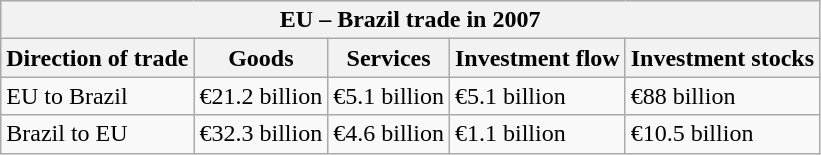<table class="wikitable">
<tr>
<th colspan=5>EU – Brazil trade in 2007</th>
</tr>
<tr>
<th>Direction of trade</th>
<th>Goods</th>
<th>Services</th>
<th>Investment flow</th>
<th>Investment stocks</th>
</tr>
<tr>
<td>EU to Brazil</td>
<td>€21.2 billion</td>
<td>€5.1 billion</td>
<td>€5.1 billion</td>
<td>€88 billion</td>
</tr>
<tr>
<td>Brazil to EU</td>
<td>€32.3 billion</td>
<td>€4.6 billion</td>
<td>€1.1 billion</td>
<td>€10.5 billion</td>
</tr>
</table>
